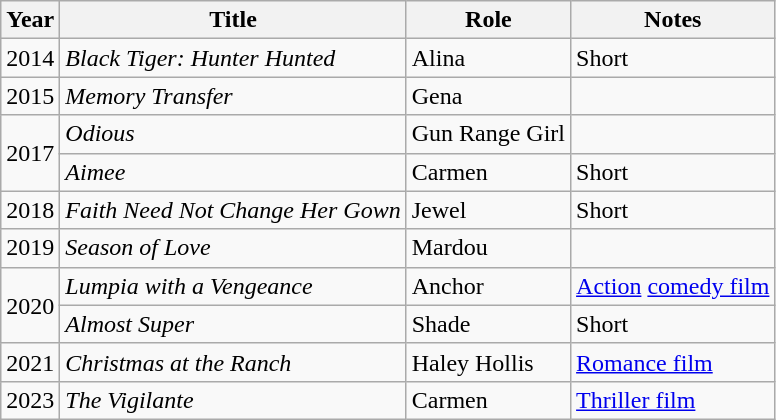<table class="wikitable sortable">
<tr>
<th>Year</th>
<th>Title</th>
<th>Role</th>
<th class="wikitable unsortable">Notes</th>
</tr>
<tr>
<td>2014</td>
<td><em>Black Tiger: Hunter Hunted</em></td>
<td>Alina</td>
<td>Short</td>
</tr>
<tr>
<td>2015</td>
<td><em>Memory Transfer</em></td>
<td>Gena</td>
<td></td>
</tr>
<tr>
<td rowspan="2">2017</td>
<td><em>Odious</em></td>
<td>Gun Range Girl</td>
<td></td>
</tr>
<tr>
<td><em>Aimee</em></td>
<td>Carmen</td>
<td>Short</td>
</tr>
<tr>
<td>2018</td>
<td><em>Faith Need Not Change Her Gown</em></td>
<td>Jewel</td>
<td>Short</td>
</tr>
<tr>
<td>2019</td>
<td><em>Season of Love</em></td>
<td>Mardou</td>
<td></td>
</tr>
<tr>
<td rowspan="2">2020</td>
<td><em>Lumpia with a Vengeance</em></td>
<td>Anchor</td>
<td><a href='#'>Action</a> <a href='#'>comedy film</a></td>
</tr>
<tr>
<td><em>Almost Super</em></td>
<td>Shade</td>
<td>Short</td>
</tr>
<tr>
<td>2021</td>
<td><em>Christmas at the Ranch</em></td>
<td>Haley Hollis</td>
<td><a href='#'>Romance film</a></td>
</tr>
<tr>
<td>2023</td>
<td><em>The Vigilante</em></td>
<td>Carmen</td>
<td><a href='#'>Thriller film</a></td>
</tr>
</table>
